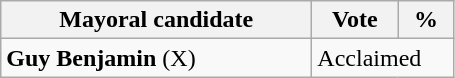<table class="wikitable">
<tr>
<th bgcolor="#DDDDFF" width="200px">Mayoral candidate</th>
<th bgcolor="#DDDDFF" width="50px">Vote</th>
<th bgcolor="#DDDDFF"  width="30px">%</th>
</tr>
<tr>
<td><strong>Guy Benjamin</strong> (X)</td>
<td colspan="2">Acclaimed</td>
</tr>
</table>
